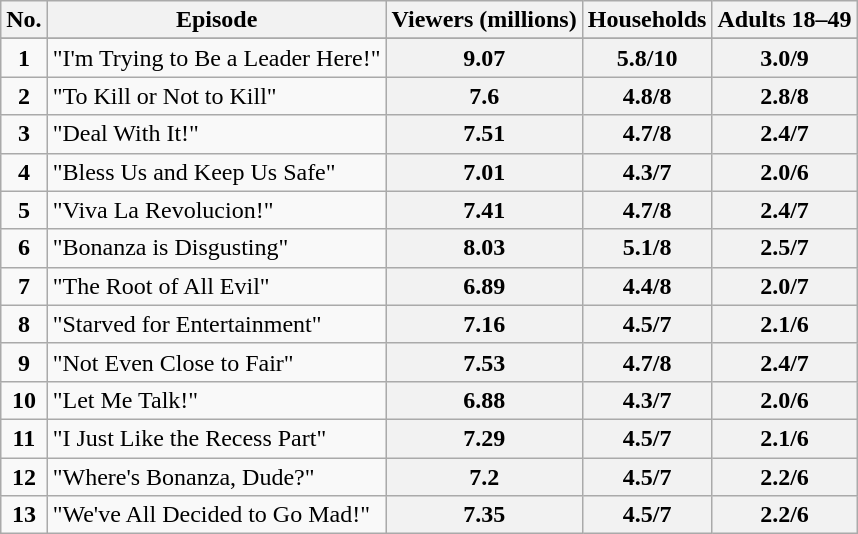<table class="wikitable sortable" border="1">
<tr>
<th>No.</th>
<th>Episode</th>
<th>Viewers (millions)</th>
<th>Households</th>
<th>Adults 18–49</th>
</tr>
<tr>
</tr>
<tr>
<td style="text-align:center"><strong>1</strong></td>
<td>"I'm Trying to Be a Leader Here!"</td>
<th style="text-align:center">9.07</th>
<th style="text-align:center">5.8/10</th>
<th style="text-align:center">3.0/9</th>
</tr>
<tr>
<td style="text-align:center"><strong>2</strong></td>
<td>"To Kill or Not to Kill"</td>
<th style="text-align:center">7.6</th>
<th style="text-align:center">4.8/8</th>
<th style="text-align:center">2.8/8</th>
</tr>
<tr>
<td style="text-align:center"><strong>3</strong></td>
<td>"Deal With It!"</td>
<th style="text-align:center">7.51</th>
<th style="text-align:center">4.7/8</th>
<th style="text-align:center">2.4/7</th>
</tr>
<tr>
<td style="text-align:center"><strong>4</strong></td>
<td>"Bless Us and Keep Us Safe"</td>
<th style="text-align:center">7.01</th>
<th style="text-align:center">4.3/7</th>
<th style="text-align:center">2.0/6</th>
</tr>
<tr>
<td style="text-align:center"><strong>5</strong></td>
<td>"Viva La Revolucion!"</td>
<th style="text-align:center">7.41</th>
<th style="text-align:center">4.7/8</th>
<th style="text-align:center">2.4/7</th>
</tr>
<tr>
<td style="text-align:center"><strong>6</strong></td>
<td>"Bonanza is Disgusting"</td>
<th style="text-align:center">8.03</th>
<th style="text-align:center">5.1/8</th>
<th style="text-align:center">2.5/7</th>
</tr>
<tr>
<td style="text-align:center"><strong>7</strong></td>
<td>"The Root of All Evil"</td>
<th style="text-align:center">6.89</th>
<th style="text-align:center">4.4/8</th>
<th style="text-align:center">2.0/7</th>
</tr>
<tr>
<td style="text-align:center"><strong>8</strong></td>
<td>"Starved for Entertainment"</td>
<th style="text-align:center">7.16</th>
<th style="text-align:center">4.5/7</th>
<th style="text-align:center">2.1/6</th>
</tr>
<tr>
<td style="text-align:center"><strong>9</strong></td>
<td>"Not Even Close to Fair"</td>
<th style="text-align:center">7.53</th>
<th style="text-align:center">4.7/8</th>
<th style="text-align:center">2.4/7</th>
</tr>
<tr>
<td style="text-align:center"><strong>10</strong></td>
<td>"Let Me Talk!"</td>
<th style="text-align:center">6.88</th>
<th style="text-align:center">4.3/7</th>
<th style="text-align:center">2.0/6</th>
</tr>
<tr>
<td style="text-align:center"><strong>11</strong></td>
<td>"I Just Like the Recess Part"</td>
<th style="text-align:center">7.29</th>
<th style="text-align:center">4.5/7</th>
<th style="text-align:center">2.1/6</th>
</tr>
<tr>
<td style="text-align:center"><strong>12</strong></td>
<td>"Where's Bonanza, Dude?"</td>
<th style="text-align:center">7.2</th>
<th style="text-align:center">4.5/7</th>
<th style="text-align:center">2.2/6</th>
</tr>
<tr>
<td style="text-align:center"><strong>13</strong></td>
<td>"We've All Decided to Go Mad!"</td>
<th style="text-align:center">7.35</th>
<th style="text-align:center">4.5/7</th>
<th style="text-align:center">2.2/6</th>
</tr>
</table>
